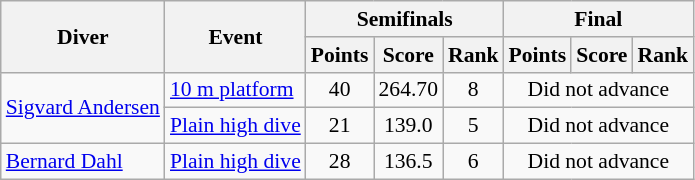<table class=wikitable style="font-size:90%">
<tr>
<th rowspan=2>Diver</th>
<th rowspan=2>Event</th>
<th colspan=3>Semifinals</th>
<th colspan=3>Final</th>
</tr>
<tr>
<th>Points</th>
<th>Score</th>
<th>Rank</th>
<th>Points</th>
<th>Score</th>
<th>Rank</th>
</tr>
<tr>
<td rowspan=2><a href='#'>Sigvard Andersen</a></td>
<td><a href='#'>10 m platform</a></td>
<td align=center>40</td>
<td align=center>264.70</td>
<td align=center>8</td>
<td align=center colspan=3>Did not advance</td>
</tr>
<tr>
<td><a href='#'>Plain high dive</a></td>
<td align=center>21</td>
<td align=center>139.0</td>
<td align=center>5</td>
<td align=center colspan=3>Did not advance</td>
</tr>
<tr>
<td><a href='#'>Bernard Dahl</a></td>
<td><a href='#'>Plain high dive</a></td>
<td align=center>28</td>
<td align=center>136.5</td>
<td align=center>6</td>
<td align=center colspan=3>Did not advance</td>
</tr>
</table>
